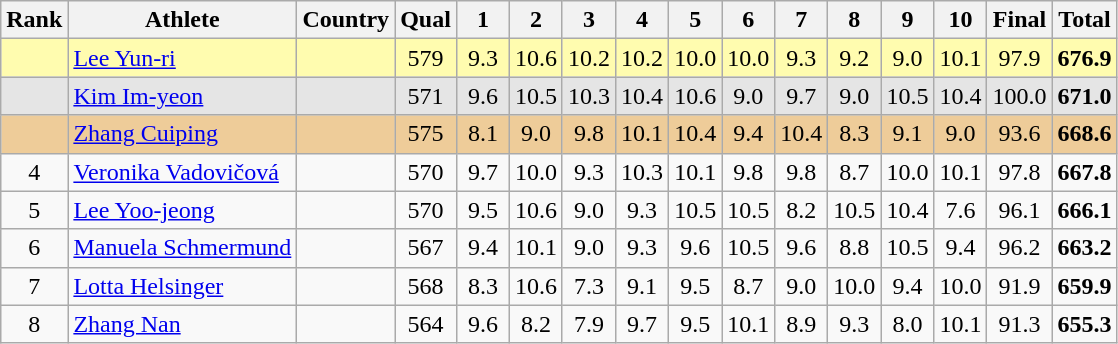<table class="wikitable sortable">
<tr>
<th>Rank</th>
<th>Athlete</th>
<th>Country</th>
<th>Qual</th>
<th class="unsortable" style="width: 28px">1</th>
<th class="unsortable" style="width: 28px">2</th>
<th class="unsortable" style="width: 28px">3</th>
<th class="unsortable" style="width: 28px">4</th>
<th class="unsortable" style="width: 28px">5</th>
<th class="unsortable" style="width: 28px">6</th>
<th class="unsortable" style="width: 28px">7</th>
<th class="unsortable" style="width: 28px">8</th>
<th class="unsortable" style="width: 28px">9</th>
<th class="unsortable" style="width: 28px">10</th>
<th>Final</th>
<th>Total</th>
</tr>
<tr style="background:#fffcaf;">
<td align="center"></td>
<td align="left"><a href='#'>Lee Yun-ri</a></td>
<td align="left"></td>
<td align="center">579</td>
<td align="center">9.3</td>
<td align="center">10.6</td>
<td align="center">10.2</td>
<td align="center">10.2</td>
<td align="center">10.0</td>
<td align="center">10.0</td>
<td align="center">9.3</td>
<td align="center">9.2</td>
<td align="center">9.0</td>
<td align="center">10.1</td>
<td align="center">97.9</td>
<td align="center"><strong>676.9</strong></td>
</tr>
<tr style="background:#e5e5e5;">
<td align="center"></td>
<td align="left"><a href='#'>Kim Im-yeon</a></td>
<td align="left"></td>
<td align="center">571</td>
<td align="center">9.6</td>
<td align="center">10.5</td>
<td align="center">10.3</td>
<td align="center">10.4</td>
<td align="center">10.6</td>
<td align="center">9.0</td>
<td align="center">9.7</td>
<td align="center">9.0</td>
<td align="center">10.5</td>
<td align="center">10.4</td>
<td align="center">100.0</td>
<td align="center"><strong>671.0</strong></td>
</tr>
<tr style="background:#ec9;">
<td align="center"></td>
<td align="left"><a href='#'>Zhang Cuiping</a></td>
<td align="left"></td>
<td align="center">575</td>
<td align="center">8.1</td>
<td align="center">9.0</td>
<td align="center">9.8</td>
<td align="center">10.1</td>
<td align="center">10.4</td>
<td align="center">9.4</td>
<td align="center">10.4</td>
<td align="center">8.3</td>
<td align="center">9.1</td>
<td align="center">9.0</td>
<td align="center">93.6</td>
<td align="center"><strong>668.6</strong></td>
</tr>
<tr>
<td align="center">4</td>
<td align="left"><a href='#'>Veronika Vadovičová</a></td>
<td align="left"></td>
<td align="center">570</td>
<td align="center">9.7</td>
<td align="center">10.0</td>
<td align="center">9.3</td>
<td align="center">10.3</td>
<td align="center">10.1</td>
<td align="center">9.8</td>
<td align="center">9.8</td>
<td align="center">8.7</td>
<td align="center">10.0</td>
<td align="center">10.1</td>
<td align="center">97.8</td>
<td align="center"><strong>667.8</strong></td>
</tr>
<tr>
<td align="center">5</td>
<td align="left"><a href='#'>Lee Yoo-jeong</a></td>
<td align="left"></td>
<td align="center">570</td>
<td align="center">9.5</td>
<td align="center">10.6</td>
<td align="center">9.0</td>
<td align="center">9.3</td>
<td align="center">10.5</td>
<td align="center">10.5</td>
<td align="center">8.2</td>
<td align="center">10.5</td>
<td align="center">10.4</td>
<td align="center">7.6</td>
<td align="center">96.1</td>
<td align="center"><strong>666.1</strong></td>
</tr>
<tr>
<td align="center">6</td>
<td align="left"><a href='#'>Manuela Schmermund</a></td>
<td align="left"></td>
<td align="center">567</td>
<td align="center">9.4</td>
<td align="center">10.1</td>
<td align="center">9.0</td>
<td align="center">9.3</td>
<td align="center">9.6</td>
<td align="center">10.5</td>
<td align="center">9.6</td>
<td align="center">8.8</td>
<td align="center">10.5</td>
<td align="center">9.4</td>
<td align="center">96.2</td>
<td align="center"><strong>663.2</strong></td>
</tr>
<tr>
<td align="center">7</td>
<td align="left"><a href='#'>Lotta Helsinger</a></td>
<td align="left"></td>
<td align="center">568</td>
<td align="center">8.3</td>
<td align="center">10.6</td>
<td align="center">7.3</td>
<td align="center">9.1</td>
<td align="center">9.5</td>
<td align="center">8.7</td>
<td align="center">9.0</td>
<td align="center">10.0</td>
<td align="center">9.4</td>
<td align="center">10.0</td>
<td align="center">91.9</td>
<td align="center"><strong>659.9</strong></td>
</tr>
<tr>
<td align="center">8</td>
<td align="left"><a href='#'>Zhang Nan</a></td>
<td align="left"></td>
<td align="center">564</td>
<td align="center">9.6</td>
<td align="center">8.2</td>
<td align="center">7.9</td>
<td align="center">9.7</td>
<td align="center">9.5</td>
<td align="center">10.1</td>
<td align="center">8.9</td>
<td align="center">9.3</td>
<td align="center">8.0</td>
<td align="center">10.1</td>
<td align="center">91.3</td>
<td align="center"><strong>655.3</strong></td>
</tr>
</table>
